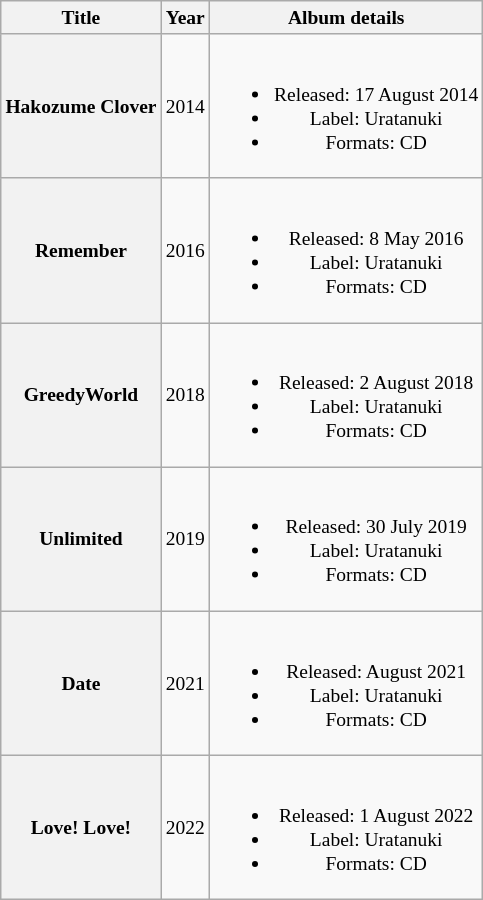<table class="wikitable" style="font-size:small; text-align:center">
<tr>
<th>Title</th>
<th>Year</th>
<th>Album details</th>
</tr>
<tr>
<th>Hakozume Clover</th>
<td>2014</td>
<td><br><ul><li>Released: 17 August 2014</li><li>Label: Uratanuki</li><li>Formats: CD</li></ul></td>
</tr>
<tr>
<th>Remember</th>
<td>2016</td>
<td><br><ul><li>Released: 8 May 2016</li><li>Label: Uratanuki</li><li>Formats: CD</li></ul></td>
</tr>
<tr>
<th>GreedyWorld</th>
<td>2018</td>
<td><br><ul><li>Released: 2 August 2018</li><li>Label: Uratanuki</li><li>Formats: CD</li></ul></td>
</tr>
<tr>
<th>Unlimited</th>
<td>2019</td>
<td><br><ul><li>Released: 30 July 2019</li><li>Label: Uratanuki</li><li>Formats: CD</li></ul></td>
</tr>
<tr>
<th>Date</th>
<td>2021</td>
<td><br><ul><li>Released: August 2021</li><li>Label: Uratanuki</li><li>Formats: CD</li></ul></td>
</tr>
<tr>
<th>Love! Love!</th>
<td>2022</td>
<td><br><ul><li>Released: 1 August 2022</li><li>Label: Uratanuki</li><li>Formats: CD</li></ul></td>
</tr>
</table>
